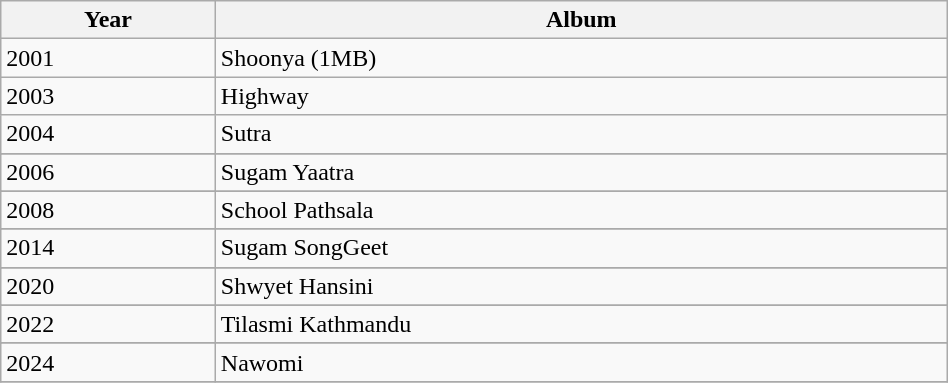<table class="wikitable mw-collapsible " style="width:50%;">
<tr>
<th>Year</th>
<th>Album</th>
</tr>
<tr>
<td>2001</td>
<td>Shoonya (1MB)</td>
</tr>
<tr>
<td>2003</td>
<td>Highway</td>
</tr>
<tr>
<td>2004</td>
<td>Sutra</td>
</tr>
<tr>
</tr>
<tr>
<td>2006</td>
<td>Sugam Yaatra</td>
</tr>
<tr>
</tr>
<tr>
<td>2008</td>
<td>School Pathsala</td>
</tr>
<tr>
</tr>
<tr>
<td>2014</td>
<td>Sugam SongGeet</td>
</tr>
<tr>
</tr>
<tr>
<td>2020</td>
<td>Shwyet Hansini</td>
</tr>
<tr>
</tr>
<tr>
<td>2022</td>
<td>Tilasmi Kathmandu</td>
</tr>
<tr>
</tr>
<tr>
<td>2024</td>
<td>Nawomi</td>
</tr>
<tr>
</tr>
</table>
